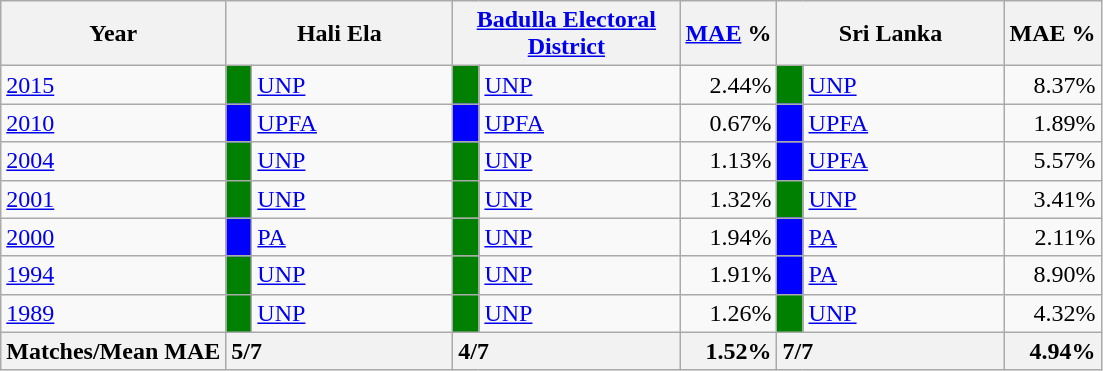<table class="wikitable">
<tr>
<th>Year</th>
<th colspan="2" width="144px">Hali Ela</th>
<th colspan="2" width="144px"><a href='#'>Badulla Electoral District</a></th>
<th><a href='#'>MAE</a> %</th>
<th colspan="2" width="144px">Sri Lanka</th>
<th>MAE %</th>
</tr>
<tr>
<td><a href='#'>2015</a></td>
<td style="background-color:green;" width="10px"></td>
<td style="text-align:left;"><a href='#'>UNP</a></td>
<td style="background-color:green;" width="10px"></td>
<td style="text-align:left;"><a href='#'>UNP</a></td>
<td style="text-align:right;">2.44%</td>
<td style="background-color:green;" width="10px"></td>
<td style="text-align:left;"><a href='#'>UNP</a></td>
<td style="text-align:right;">8.37%</td>
</tr>
<tr>
<td><a href='#'>2010</a></td>
<td style="background-color:blue;" width="10px"></td>
<td style="text-align:left;"><a href='#'>UPFA</a></td>
<td style="background-color:blue;" width="10px"></td>
<td style="text-align:left;"><a href='#'>UPFA</a></td>
<td style="text-align:right;">0.67%</td>
<td style="background-color:blue;" width="10px"></td>
<td style="text-align:left;"><a href='#'>UPFA</a></td>
<td style="text-align:right;">1.89%</td>
</tr>
<tr>
<td><a href='#'>2004</a></td>
<td style="background-color:green;" width="10px"></td>
<td style="text-align:left;"><a href='#'>UNP</a></td>
<td style="background-color:green;" width="10px"></td>
<td style="text-align:left;"><a href='#'>UNP</a></td>
<td style="text-align:right;">1.13%</td>
<td style="background-color:blue;" width="10px"></td>
<td style="text-align:left;"><a href='#'>UPFA</a></td>
<td style="text-align:right;">5.57%</td>
</tr>
<tr>
<td><a href='#'>2001</a></td>
<td style="background-color:green;" width="10px"></td>
<td style="text-align:left;"><a href='#'>UNP</a></td>
<td style="background-color:green;" width="10px"></td>
<td style="text-align:left;"><a href='#'>UNP</a></td>
<td style="text-align:right;">1.32%</td>
<td style="background-color:green;" width="10px"></td>
<td style="text-align:left;"><a href='#'>UNP</a></td>
<td style="text-align:right;">3.41%</td>
</tr>
<tr>
<td><a href='#'>2000</a></td>
<td style="background-color:blue;" width="10px"></td>
<td style="text-align:left;"><a href='#'>PA</a></td>
<td style="background-color:green;" width="10px"></td>
<td style="text-align:left;"><a href='#'>UNP</a></td>
<td style="text-align:right;">1.94%</td>
<td style="background-color:blue;" width="10px"></td>
<td style="text-align:left;"><a href='#'>PA</a></td>
<td style="text-align:right;">2.11%</td>
</tr>
<tr>
<td><a href='#'>1994</a></td>
<td style="background-color:green;" width="10px"></td>
<td style="text-align:left;"><a href='#'>UNP</a></td>
<td style="background-color:green;" width="10px"></td>
<td style="text-align:left;"><a href='#'>UNP</a></td>
<td style="text-align:right;">1.91%</td>
<td style="background-color:blue;" width="10px"></td>
<td style="text-align:left;"><a href='#'>PA</a></td>
<td style="text-align:right;">8.90%</td>
</tr>
<tr>
<td><a href='#'>1989</a></td>
<td style="background-color:green;" width="10px"></td>
<td style="text-align:left;"><a href='#'>UNP</a></td>
<td style="background-color:green;" width="10px"></td>
<td style="text-align:left;"><a href='#'>UNP</a></td>
<td style="text-align:right;">1.26%</td>
<td style="background-color:green;" width="10px"></td>
<td style="text-align:left;"><a href='#'>UNP</a></td>
<td style="text-align:right;">4.32%</td>
</tr>
<tr>
<th>Matches/Mean MAE</th>
<th style="text-align:left;"colspan="2" width="144px">5/7</th>
<th style="text-align:left;"colspan="2" width="144px">4/7</th>
<th style="text-align:right;">1.52%</th>
<th style="text-align:left;"colspan="2" width="144px">7/7</th>
<th style="text-align:right;">4.94%</th>
</tr>
</table>
